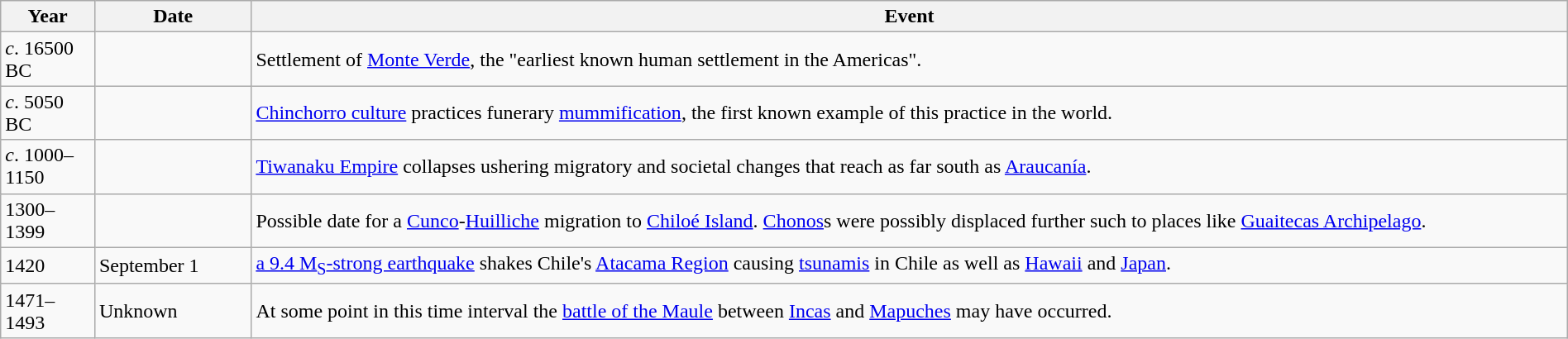<table class="wikitable" style="width:100%;">
<tr>
<th style="width:6%">Year</th>
<th style="width:10%">Date</th>
<th>Event</th>
</tr>
<tr>
<td><em>c</em>. 16500 BC</td>
<td></td>
<td>Settlement of <a href='#'>Monte Verde</a>, the "earliest known human settlement in the Americas".</td>
</tr>
<tr>
<td><em>c</em>. 5050 BC</td>
<td></td>
<td><a href='#'>Chinchorro culture</a> practices funerary <a href='#'>mummification</a>, the first known example of this practice in the world.</td>
</tr>
<tr>
<td><em>c</em>. 1000–1150</td>
<td></td>
<td><a href='#'>Tiwanaku Empire</a> collapses ushering migratory and societal changes that reach as far south as <a href='#'>Araucanía</a>.</td>
</tr>
<tr>
<td>1300–1399</td>
<td></td>
<td>Possible date for a <a href='#'>Cunco</a>-<a href='#'>Huilliche</a> migration to <a href='#'>Chiloé Island</a>. <a href='#'>Chonos</a>s were possibly displaced further such to places like <a href='#'>Guaitecas Archipelago</a>.</td>
</tr>
<tr>
<td>1420</td>
<td>September 1</td>
<td><a href='#'>a 9.4 M<sub>S</sub>-strong earthquake</a> shakes Chile's <a href='#'>Atacama Region</a> causing <a href='#'>tsunamis</a> in Chile as well as <a href='#'>Hawaii</a> and <a href='#'>Japan</a>.</td>
</tr>
<tr>
<td>1471–1493</td>
<td>Unknown</td>
<td>At some point in this time interval the <a href='#'>battle of the Maule</a> between <a href='#'>Incas</a> and <a href='#'>Mapuches</a> may have occurred.</td>
</tr>
</table>
